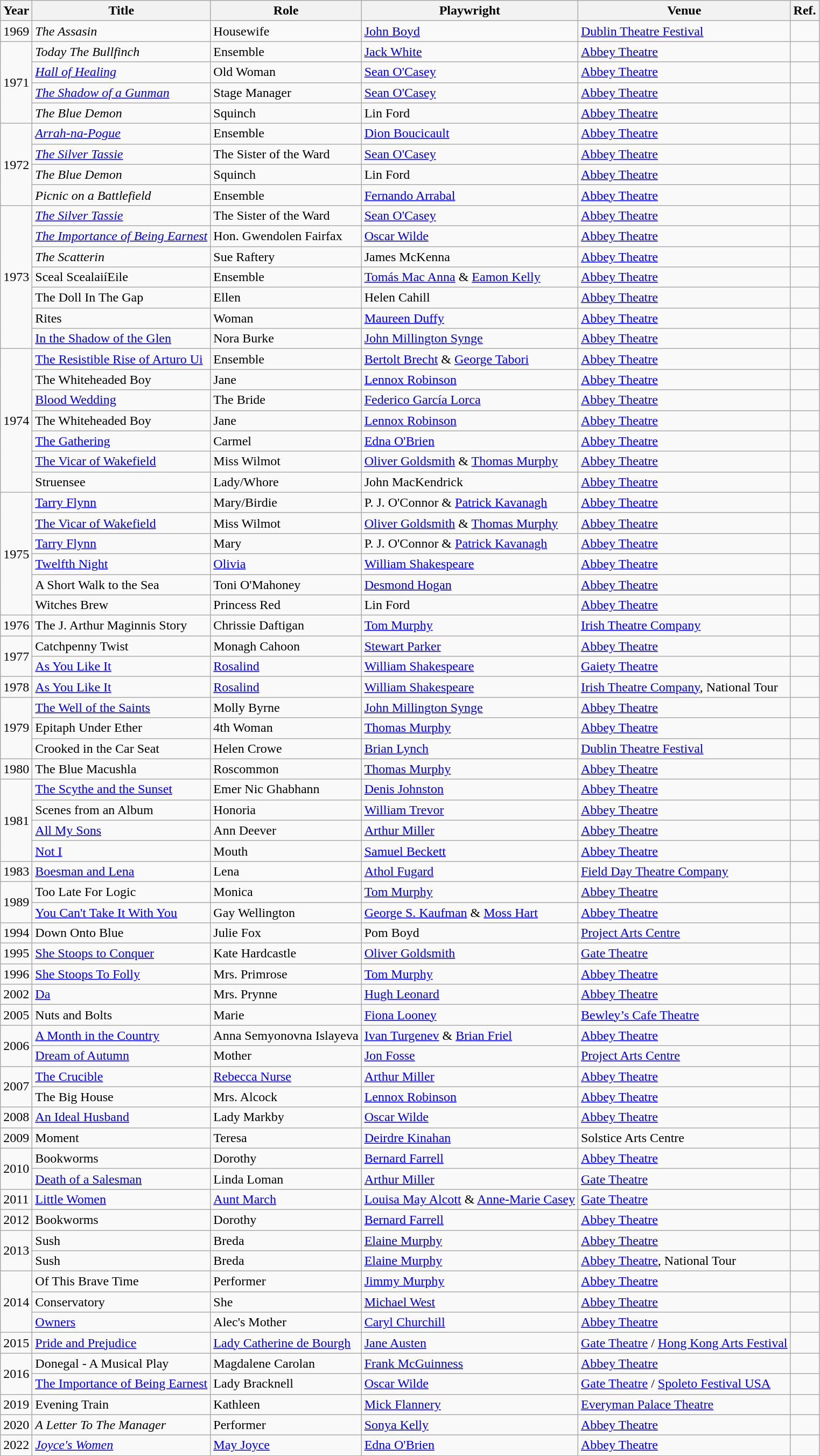<table class="wikitable sortable">
<tr>
<th>Year</th>
<th>Title</th>
<th>Role</th>
<th>Playwright</th>
<th>Venue</th>
<th class=unsortable>Ref.</th>
</tr>
<tr>
<td>1969</td>
<td><em>The Assasin</em></td>
<td>Housewife</td>
<td><a href='#'>John Boyd</a></td>
<td><a href='#'>Dublin Theatre Festival</a></td>
<td></td>
</tr>
<tr>
<td rowspan="4">1971</td>
<td><em>Today The Bullfinch</em></td>
<td>Ensemble</td>
<td><a href='#'>Jack White</a></td>
<td><a href='#'>Abbey Theatre</a></td>
<td></td>
</tr>
<tr>
<td><a href='#'><em>Hall of Healing</em></a></td>
<td>Old Woman</td>
<td><a href='#'>Sean O'Casey</a></td>
<td><a href='#'>Abbey Theatre</a></td>
<td></td>
</tr>
<tr>
<td><em><a href='#'>The Shadow of a Gunman</a></em></td>
<td>Stage Manager</td>
<td><a href='#'>Sean O'Casey</a></td>
<td><a href='#'>Abbey Theatre</a></td>
<td></td>
</tr>
<tr>
<td><em>The Blue Demon</em></td>
<td>Squinch</td>
<td>Lin Ford</td>
<td><a href='#'>Abbey Theatre</a></td>
<td></td>
</tr>
<tr>
<td rowspan="4">1972</td>
<td><em><a href='#'>Arrah-na-Pogue</a></em></td>
<td>Ensemble</td>
<td><a href='#'>Dion Boucicault</a></td>
<td><a href='#'>Abbey Theatre</a></td>
<td></td>
</tr>
<tr>
<td><em><a href='#'>The Silver Tassie</a></em></td>
<td>The Sister of the Ward</td>
<td><a href='#'>Sean O'Casey</a></td>
<td><a href='#'>Abbey Theatre</a></td>
<td></td>
</tr>
<tr>
<td><em>The Blue Demon</em></td>
<td>Squinch</td>
<td>Lin Ford</td>
<td><a href='#'>Abbey Theatre</a></td>
<td></td>
</tr>
<tr>
<td><em>Picnic on a Battlefield</em></td>
<td>Ensemble</td>
<td><a href='#'>Fernando Arrabal</a></td>
<td><a href='#'>Abbey Theatre</a></td>
<td></td>
</tr>
<tr>
<td rowspan="7">1973</td>
<td><em><a href='#'>The Silver Tassie</a></em></td>
<td>The Sister of the Ward</td>
<td><a href='#'>Sean O'Casey</a></td>
<td><a href='#'>Abbey Theatre</a></td>
<td></td>
</tr>
<tr>
<td><em><a href='#'>The Importance of Being Earnest</a></em></td>
<td>Hon. Gwendolen Fairfax</td>
<td><a href='#'>Oscar Wilde</a></td>
<td><a href='#'>Abbey Theatre</a></td>
<td></td>
</tr>
<tr>
<td><em>The Scatterin<strong></td>
<td>Sue Raftery</td>
<td>James McKenna</td>
<td><a href='#'>Abbey Theatre</a></td>
<td></td>
</tr>
<tr>
<td></em>Sceal ScealaiíEile<em></td>
<td>Ensemble</td>
<td><a href='#'>Tomás Mac Anna</a> & <a href='#'>Eamon Kelly</a></td>
<td><a href='#'>Abbey Theatre</a></td>
<td></td>
</tr>
<tr>
<td></em>The Doll In The Gap<em></td>
<td>Ellen</td>
<td>Helen Cahill</td>
<td><a href='#'>Abbey Theatre</a></td>
<td></td>
</tr>
<tr>
<td></em>Rites<em></td>
<td>Woman</td>
<td><a href='#'>Maureen Duffy</a></td>
<td><a href='#'>Abbey Theatre</a></td>
<td></td>
</tr>
<tr>
<td></em><a href='#'>In the Shadow of the Glen</a><em></td>
<td>Nora Burke</td>
<td><a href='#'>John Millington Synge</a></td>
<td><a href='#'>Abbey Theatre</a></td>
<td></td>
</tr>
<tr>
<td rowspan="7">1974</td>
<td></em><a href='#'>The Resistible Rise of Arturo Ui</a><em></td>
<td>Ensemble</td>
<td><a href='#'>Bertolt Brecht</a> & <a href='#'>George Tabori</a></td>
<td><a href='#'>Abbey Theatre</a></td>
<td></td>
</tr>
<tr>
<td></em>The Whiteheaded Boy<em></td>
<td>Jane</td>
<td><a href='#'>Lennox Robinson</a></td>
<td><a href='#'>Abbey Theatre</a></td>
<td></td>
</tr>
<tr>
<td></em><a href='#'>Blood Wedding</a><em></td>
<td>The Bride</td>
<td><a href='#'>Federico García Lorca</a></td>
<td><a href='#'>Abbey Theatre</a></td>
<td></td>
</tr>
<tr>
<td></em>The Whiteheaded Boy<em></td>
<td>Jane</td>
<td><a href='#'>Lennox Robinson</a></td>
<td><a href='#'>Abbey Theatre</a></td>
<td></td>
</tr>
<tr>
<td></em><a href='#'>The Gathering</a><em></td>
<td>Carmel</td>
<td><a href='#'>Edna O'Brien</a></td>
<td><a href='#'>Abbey Theatre</a></td>
<td></td>
</tr>
<tr>
<td></em><a href='#'>The Vicar of Wakefield</a><em></td>
<td>Miss Wilmot</td>
<td><a href='#'>Oliver Goldsmith</a> & <a href='#'>Thomas Murphy</a></td>
<td><a href='#'>Abbey Theatre</a></td>
<td></td>
</tr>
<tr>
<td></em>Struensee<em></td>
<td>Lady/Whore</td>
<td>John MacKendrick</td>
<td><a href='#'>Abbey Theatre</a></td>
<td></td>
</tr>
<tr>
<td rowspan="6">1975</td>
<td></em><a href='#'>Tarry Flynn</a><em></td>
<td>Mary/Birdie</td>
<td>P. J. O'Connor & <a href='#'>Patrick Kavanagh</a></td>
<td><a href='#'>Abbey Theatre</a></td>
<td></td>
</tr>
<tr>
<td></em><a href='#'>The Vicar of Wakefield</a><em></td>
<td>Miss Wilmot</td>
<td><a href='#'>Oliver Goldsmith</a> & <a href='#'>Thomas Murphy</a></td>
<td><a href='#'>Abbey Theatre</a></td>
<td></td>
</tr>
<tr>
<td></em><a href='#'>Tarry Flynn</a><em></td>
<td>Mary</td>
<td>P. J. O'Connor & <a href='#'>Patrick Kavanagh</a></td>
<td><a href='#'>Abbey Theatre</a></td>
<td></td>
</tr>
<tr>
<td></em><a href='#'>Twelfth Night</a><em></td>
<td><a href='#'>Olivia</a></td>
<td><a href='#'>William Shakespeare</a></td>
<td><a href='#'>Abbey Theatre</a></td>
<td></td>
</tr>
<tr>
<td></em>A Short Walk to the Sea<em></td>
<td>Toni O'Mahoney</td>
<td><a href='#'>Desmond Hogan</a></td>
<td><a href='#'>Abbey Theatre</a></td>
<td></td>
</tr>
<tr>
<td></em>Witches Brew<em></td>
<td>Princess Red</td>
<td>Lin Ford</td>
<td><a href='#'>Abbey Theatre</a></td>
<td></td>
</tr>
<tr>
<td>1976</td>
<td></em>The J. Arthur Maginnis Story<em></td>
<td>Chrissie Daftigan</td>
<td><a href='#'>Tom Murphy</a></td>
<td><a href='#'>Irish Theatre Company</a></td>
<td></td>
</tr>
<tr>
<td rowspan="2">1977</td>
<td></em>Catchpenny Twist<em></td>
<td>Monagh Cahoon</td>
<td><a href='#'>Stewart Parker</a></td>
<td><a href='#'>Abbey Theatre</a></td>
<td></td>
</tr>
<tr>
<td></em><a href='#'>As You Like It</a><em></td>
<td><a href='#'>Rosalind</a></td>
<td><a href='#'>William Shakespeare</a></td>
<td><a href='#'>Gaiety Theatre</a></td>
<td></td>
</tr>
<tr>
<td>1978</td>
<td></em><a href='#'>As You Like It</a><em></td>
<td><a href='#'>Rosalind</a></td>
<td><a href='#'>William Shakespeare</a></td>
<td><a href='#'>Irish Theatre Company</a>, National Tour</td>
<td></td>
</tr>
<tr>
<td rowspan="3">1979</td>
<td></em><a href='#'>The Well of the Saints</a><em></td>
<td>Molly Byrne</td>
<td><a href='#'>John Millington Synge</a></td>
<td><a href='#'>Abbey Theatre</a></td>
<td></td>
</tr>
<tr>
<td></em>Epitaph Under Ether<em></td>
<td>4th Woman</td>
<td><a href='#'>Thomas Murphy</a></td>
<td><a href='#'>Abbey Theatre</a></td>
<td></td>
</tr>
<tr>
<td></em>Crooked in the Car Seat<em></td>
<td>Helen Crowe</td>
<td><a href='#'>Brian Lynch</a></td>
<td><a href='#'>Dublin Theatre Festival</a></td>
<td></td>
</tr>
<tr>
<td>1980</td>
<td></em>	The Blue Macushla<em></td>
<td>Roscommon</td>
<td><a href='#'>Thomas Murphy</a></td>
<td><a href='#'>Abbey Theatre</a></td>
<td></td>
</tr>
<tr>
<td rowspan="4">1981</td>
<td></em><a href='#'>The Scythe and the Sunset</a><em></td>
<td>Emer Nic Ghabhann</td>
<td><a href='#'>Denis Johnston</a></td>
<td><a href='#'>Abbey Theatre</a></td>
<td></td>
</tr>
<tr>
<td></em>Scenes from an Album<em></td>
<td>Honoria</td>
<td><a href='#'>William Trevor</a></td>
<td><a href='#'>Abbey Theatre</a></td>
<td></td>
</tr>
<tr>
<td></em><a href='#'>All My Sons</a><em></td>
<td>Ann Deever</td>
<td><a href='#'>Arthur Miller</a></td>
<td><a href='#'>Abbey Theatre</a></td>
<td></td>
</tr>
<tr>
<td></em><a href='#'>Not I</a><em></td>
<td>Mouth</td>
<td><a href='#'>Samuel Beckett</a></td>
<td><a href='#'>Abbey Theatre</a></td>
<td></td>
</tr>
<tr>
<td>1983</td>
<td></em><a href='#'>Boesman and Lena</a><em></td>
<td>Lena</td>
<td><a href='#'>Athol Fugard</a></td>
<td><a href='#'>Field Day Theatre Company</a></td>
<td></td>
</tr>
<tr>
<td rowspan="2">1989</td>
<td></em>Too Late For Logic<em></td>
<td>Monica</td>
<td><a href='#'>Tom Murphy</a></td>
<td><a href='#'>Abbey Theatre</a></td>
<td></td>
</tr>
<tr>
<td></em><a href='#'>You Can't Take It With You</a><em></td>
<td>Gay Wellington</td>
<td><a href='#'>George S. Kaufman</a> & <a href='#'>Moss Hart</a></td>
<td><a href='#'>Abbey Theatre</a></td>
<td></td>
</tr>
<tr>
<td>1994</td>
<td></em>Down Onto Blue<em></td>
<td>Julie Fox</td>
<td>Pom Boyd</td>
<td><a href='#'>Project Arts Centre</a></td>
<td></td>
</tr>
<tr>
<td>1995</td>
<td></em><a href='#'>She Stoops to Conquer</a><em></td>
<td>Kate Hardcastle</td>
<td><a href='#'>Oliver Goldsmith</a></td>
<td><a href='#'>Gate Theatre</a></td>
<td></td>
</tr>
<tr>
<td>1996</td>
<td></em><a href='#'>She Stoops To Folly</a><em></td>
<td>Mrs. Primrose</td>
<td><a href='#'>Tom Murphy</a></td>
<td><a href='#'>Abbey Theatre</a></td>
<td></td>
</tr>
<tr>
<td>2002</td>
<td></em><a href='#'>Da</a><em></td>
<td>Mrs. Prynne</td>
<td><a href='#'>Hugh Leonard</a></td>
<td><a href='#'>Abbey Theatre</a></td>
<td></td>
</tr>
<tr>
<td>2005</td>
<td></em>Nuts and Bolts<em></td>
<td>Marie</td>
<td><a href='#'>Fiona Looney</a></td>
<td><a href='#'>Bewley’s Cafe Theatre</a></td>
<td></td>
</tr>
<tr>
<td rowspan="2">2006</td>
<td></em><a href='#'>A Month in the Country</a><em></td>
<td>Anna Semyonovna Islayeva</td>
<td><a href='#'>Ivan Turgenev</a> & <a href='#'>Brian Friel</a></td>
<td><a href='#'>Abbey Theatre</a></td>
<td></td>
</tr>
<tr>
<td></em><a href='#'>Dream of Autumn</a><em></td>
<td>Mother</td>
<td><a href='#'>Jon Fosse</a></td>
<td><a href='#'>Project Arts Centre</a></td>
<td></td>
</tr>
<tr>
<td rowspan="2">2007</td>
<td></em><a href='#'>The Crucible</a><em></td>
<td><a href='#'>Rebecca Nurse</a></td>
<td><a href='#'>Arthur Miller</a></td>
<td><a href='#'>Abbey Theatre</a></td>
<td></td>
</tr>
<tr>
<td></em>The Big House<em></td>
<td>Mrs. Alcock</td>
<td><a href='#'>Lennox Robinson</a></td>
<td><a href='#'>Abbey Theatre</a></td>
<td></td>
</tr>
<tr>
<td>2008</td>
<td></em><a href='#'>An Ideal Husband</a><em></td>
<td>Lady Markby</td>
<td><a href='#'>Oscar Wilde</a></td>
<td><a href='#'>Abbey Theatre</a></td>
<td></td>
</tr>
<tr>
<td>2009</td>
<td></em>Moment<em></td>
<td>Teresa</td>
<td><a href='#'>Deirdre Kinahan</a></td>
<td>Solstice Arts Centre</td>
<td></td>
</tr>
<tr>
<td rowspan="2">2010</td>
<td></em>Bookworms<em></td>
<td>Dorothy</td>
<td><a href='#'>Bernard Farrell</a></td>
<td><a href='#'>Abbey Theatre</a></td>
<td></td>
</tr>
<tr>
<td></em><a href='#'>Death of a Salesman</a><em></td>
<td>Linda Loman</td>
<td><a href='#'>Arthur Miller</a></td>
<td><a href='#'>Gate Theatre</a></td>
<td></td>
</tr>
<tr>
<td>2011</td>
<td></em><a href='#'>Little Women</a><em></td>
<td><a href='#'>Aunt March</a></td>
<td><a href='#'>Louisa May Alcott</a> & <a href='#'>Anne-Marie Casey</a></td>
<td><a href='#'>Gate Theatre</a></td>
<td></td>
</tr>
<tr>
<td>2012</td>
<td></em>Bookworms<em></td>
<td>Dorothy</td>
<td><a href='#'>Bernard Farrell</a></td>
<td><a href='#'>Abbey Theatre</a></td>
<td></td>
</tr>
<tr>
<td rowspan="2">2013</td>
<td></em>Sush<em></td>
<td>Breda</td>
<td><a href='#'>Elaine Murphy</a></td>
<td><a href='#'>Abbey Theatre</a></td>
<td></td>
</tr>
<tr>
<td></em>Sush<em></td>
<td>Breda</td>
<td><a href='#'>Elaine Murphy</a></td>
<td><a href='#'>Abbey Theatre</a>, National Tour</td>
<td></td>
</tr>
<tr>
<td rowspan="3">2014</td>
<td></em>	Of This Brave Time<em></td>
<td>Performer</td>
<td><a href='#'>Jimmy Murphy</a></td>
<td><a href='#'>Abbey Theatre</a></td>
<td></td>
</tr>
<tr>
<td></em>	Conservatory<em></td>
<td>She</td>
<td><a href='#'>Michael West</a></td>
<td><a href='#'>Abbey Theatre</a></td>
<td></td>
</tr>
<tr>
<td></em><a href='#'>Owners</a><em></td>
<td>Alec's Mother</td>
<td><a href='#'>Caryl Churchill</a></td>
<td><a href='#'>Abbey Theatre</a></td>
<td></td>
</tr>
<tr>
<td>2015</td>
<td></em><a href='#'>Pride and Prejudice</a><em></td>
<td><a href='#'>Lady Catherine de Bourgh</a></td>
<td><a href='#'>Jane Austen</a></td>
<td><a href='#'>Gate Theatre</a> / <a href='#'>Hong Kong Arts Festival</a></td>
<td></td>
</tr>
<tr>
<td rowspan="2">2016</td>
<td></em>	Donegal - A Musical Play<em></td>
<td>Magdalene Carolan</td>
<td><a href='#'>Frank McGuinness</a></td>
<td><a href='#'>Abbey Theatre</a></td>
<td></td>
</tr>
<tr>
<td></em><a href='#'>The Importance of Being Earnest</a><em></td>
<td>Lady Bracknell</td>
<td><a href='#'>Oscar Wilde</a></td>
<td><a href='#'>Gate Theatre</a> / <a href='#'>Spoleto Festival USA</a></td>
<td></td>
</tr>
<tr>
<td>2019</td>
<td></strong>Evening Train</em></td>
<td>Kathleen</td>
<td><a href='#'>Mick Flannery</a></td>
<td><a href='#'>Everyman Palace Theatre</a></td>
<td></td>
</tr>
<tr>
<td>2020</td>
<td><em>A Letter To The Manager</em></td>
<td>Performer</td>
<td><a href='#'>Sonya Kelly</a></td>
<td><a href='#'>Abbey Theatre</a></td>
<td></td>
</tr>
<tr>
<td>2022</td>
<td><em><a href='#'>Joyce's Women</a></em></td>
<td><a href='#'>May Joyce</a></td>
<td><a href='#'>Edna O'Brien</a></td>
<td><a href='#'>Abbey Theatre</a></td>
<td></td>
</tr>
<tr>
</tr>
</table>
